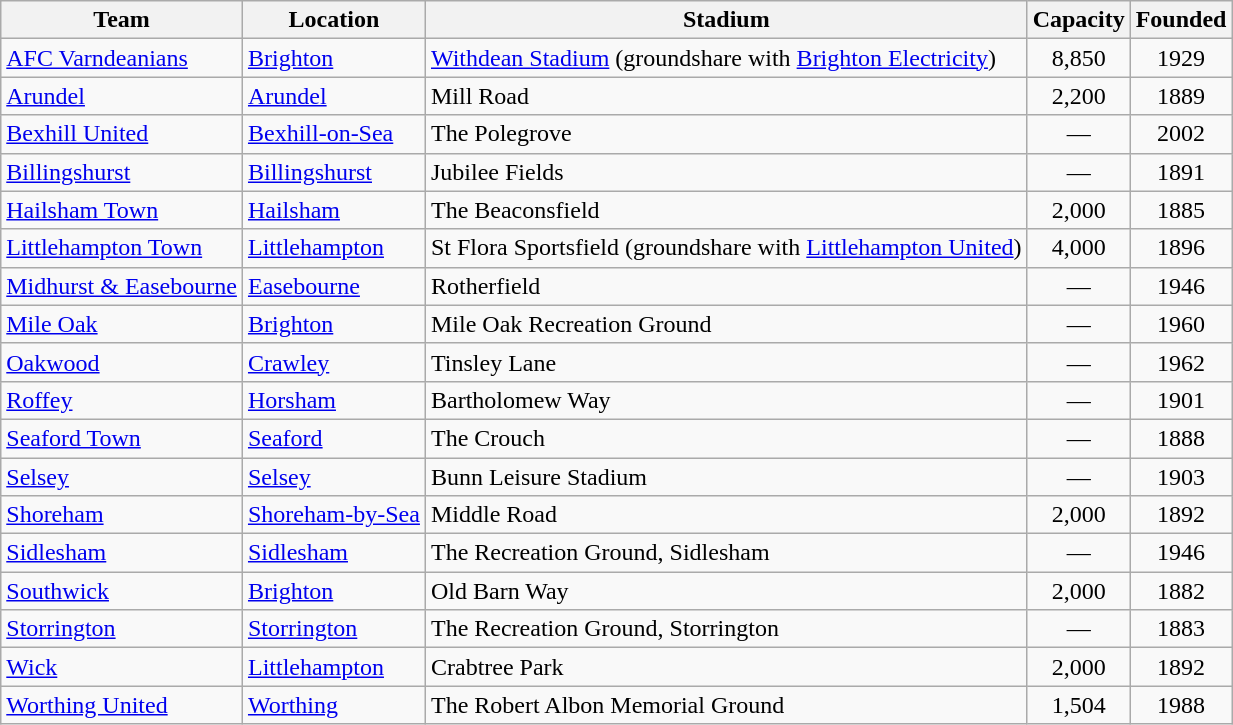<table class="wikitable sortable">
<tr>
<th>Team</th>
<th>Location</th>
<th>Stadium</th>
<th>Capacity</th>
<th>Founded</th>
</tr>
<tr>
<td><a href='#'>AFC Varndeanians</a></td>
<td><a href='#'>Brighton</a> </td>
<td><a href='#'>Withdean Stadium</a> (groundshare with <a href='#'>Brighton Electricity</a>)</td>
<td align="center">8,850</td>
<td align="center">1929</td>
</tr>
<tr>
<td><a href='#'>Arundel</a></td>
<td><a href='#'>Arundel</a></td>
<td>Mill Road</td>
<td align="center">2,200</td>
<td align="center">1889</td>
</tr>
<tr>
<td><a href='#'>Bexhill United</a></td>
<td><a href='#'>Bexhill-on-Sea</a></td>
<td>The Polegrove</td>
<td align="center">—</td>
<td align="center">2002</td>
</tr>
<tr>
<td><a href='#'>Billingshurst</a></td>
<td><a href='#'>Billingshurst</a></td>
<td>Jubilee Fields</td>
<td align="center">—</td>
<td align="center">1891</td>
</tr>
<tr>
<td><a href='#'>Hailsham Town</a></td>
<td><a href='#'>Hailsham</a></td>
<td>The Beaconsfield</td>
<td align="center">2,000</td>
<td align="center">1885</td>
</tr>
<tr>
<td><a href='#'>Littlehampton Town</a></td>
<td><a href='#'>Littlehampton</a></td>
<td>St Flora Sportsfield (groundshare with <a href='#'>Littlehampton United</a>)</td>
<td align="center">4,000</td>
<td align="center">1896</td>
</tr>
<tr>
<td><a href='#'>Midhurst & Easebourne</a></td>
<td><a href='#'>Easebourne</a></td>
<td>Rotherfield</td>
<td align="center">—</td>
<td align="center">1946</td>
</tr>
<tr>
<td><a href='#'>Mile Oak</a></td>
<td><a href='#'>Brighton</a> </td>
<td>Mile Oak Recreation Ground</td>
<td align="center">—</td>
<td align="center">1960</td>
</tr>
<tr>
<td><a href='#'>Oakwood</a></td>
<td><a href='#'>Crawley</a> </td>
<td>Tinsley Lane</td>
<td align="center">—</td>
<td align="center">1962</td>
</tr>
<tr>
<td><a href='#'>Roffey</a></td>
<td><a href='#'>Horsham</a> </td>
<td>Bartholomew Way</td>
<td align="center">—</td>
<td align="center">1901</td>
</tr>
<tr>
<td><a href='#'>Seaford Town</a></td>
<td><a href='#'>Seaford</a></td>
<td>The Crouch</td>
<td align="center">—</td>
<td align="center">1888</td>
</tr>
<tr>
<td><a href='#'>Selsey</a></td>
<td><a href='#'>Selsey</a></td>
<td>Bunn Leisure Stadium</td>
<td align="center">—</td>
<td align="center">1903</td>
</tr>
<tr>
<td><a href='#'>Shoreham</a></td>
<td><a href='#'>Shoreham-by-Sea</a></td>
<td>Middle Road</td>
<td align="center">2,000</td>
<td align="center">1892</td>
</tr>
<tr>
<td><a href='#'>Sidlesham</a></td>
<td><a href='#'>Sidlesham</a></td>
<td>The Recreation Ground, Sidlesham</td>
<td align="center">—</td>
<td align="center">1946</td>
</tr>
<tr>
<td><a href='#'>Southwick</a></td>
<td><a href='#'>Brighton</a> </td>
<td>Old Barn Way</td>
<td align="center">2,000</td>
<td align="center">1882</td>
</tr>
<tr>
<td><a href='#'>Storrington</a></td>
<td><a href='#'>Storrington</a></td>
<td>The Recreation Ground, Storrington</td>
<td align="center">—</td>
<td align="center">1883</td>
</tr>
<tr>
<td><a href='#'>Wick</a></td>
<td><a href='#'>Littlehampton</a> </td>
<td>Crabtree Park</td>
<td align="center">2,000</td>
<td align="center">1892</td>
</tr>
<tr>
<td><a href='#'>Worthing United</a></td>
<td><a href='#'>Worthing</a> </td>
<td>The Robert Albon Memorial Ground</td>
<td align="center">1,504</td>
<td align="center">1988</td>
</tr>
</table>
